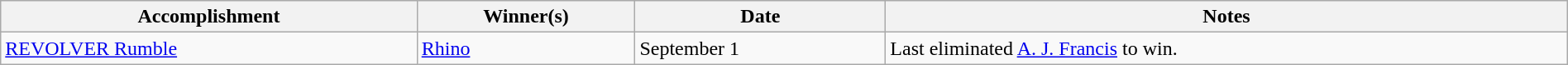<table class="wikitable" style="width:100%;">
<tr>
<th>Accomplishment</th>
<th>Winner(s)</th>
<th>Date</th>
<th>Notes</th>
</tr>
<tr>
<td><a href='#'>REVOLVER Rumble</a></td>
<td><a href='#'>Rhino</a></td>
<td>September 1</td>
<td>Last eliminated <a href='#'>A. J. Francis</a> to win.</td>
</tr>
</table>
